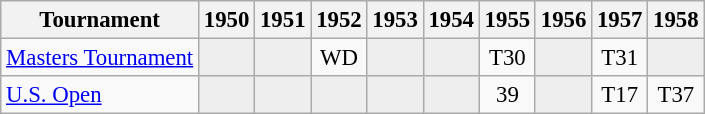<table class="wikitable" style="font-size:95%;text-align:center;">
<tr>
<th>Tournament</th>
<th>1950</th>
<th>1951</th>
<th>1952</th>
<th>1953</th>
<th>1954</th>
<th>1955</th>
<th>1956</th>
<th>1957</th>
<th>1958</th>
</tr>
<tr>
<td align=left><a href='#'>Masters Tournament</a></td>
<td style="background:#eeeeee;"></td>
<td style="background:#eeeeee;"></td>
<td>WD</td>
<td style="background:#eeeeee;"></td>
<td style="background:#eeeeee;"></td>
<td>T30</td>
<td style="background:#eeeeee;"></td>
<td>T31</td>
<td style="background:#eeeeee;"></td>
</tr>
<tr>
<td align=left><a href='#'>U.S. Open</a></td>
<td style="background:#eeeeee;"></td>
<td style="background:#eeeeee;"></td>
<td style="background:#eeeeee;"></td>
<td style="background:#eeeeee;"></td>
<td style="background:#eeeeee;"></td>
<td>39</td>
<td style="background:#eeeeee;"></td>
<td>T17</td>
<td>T37</td>
</tr>
</table>
